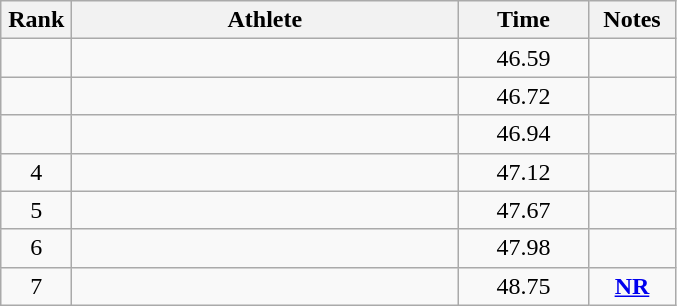<table class="wikitable sortable" style="text-align:center">
<tr>
<th width=40>Rank</th>
<th width=250>Athlete</th>
<th width=80>Time</th>
<th width=50>Notes</th>
</tr>
<tr>
<td></td>
<td align=left></td>
<td>46.59</td>
<td></td>
</tr>
<tr>
<td></td>
<td align=left></td>
<td>46.72</td>
<td></td>
</tr>
<tr>
<td></td>
<td align=left></td>
<td>46.94</td>
<td></td>
</tr>
<tr>
<td>4</td>
<td align=left></td>
<td>47.12</td>
<td></td>
</tr>
<tr>
<td>5</td>
<td align=left></td>
<td>47.67</td>
<td></td>
</tr>
<tr>
<td>6</td>
<td align=left></td>
<td>47.98</td>
<td></td>
</tr>
<tr>
<td>7</td>
<td align=left></td>
<td>48.75</td>
<td><strong><a href='#'>NR</a></strong></td>
</tr>
</table>
